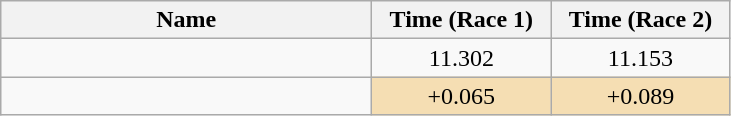<table class="wikitable" style="text-align:center;">
<tr>
<th style="width:15em">Name</th>
<th style="width:7em">Time (Race 1)</th>
<th style="width:7em">Time (Race 2)</th>
</tr>
<tr>
<td align=left></td>
<td>11.302</td>
<td>11.153</td>
</tr>
<tr>
<td align=left></td>
<td bgcolor=wheat>+0.065</td>
<td bgcolor=wheat>+0.089</td>
</tr>
</table>
